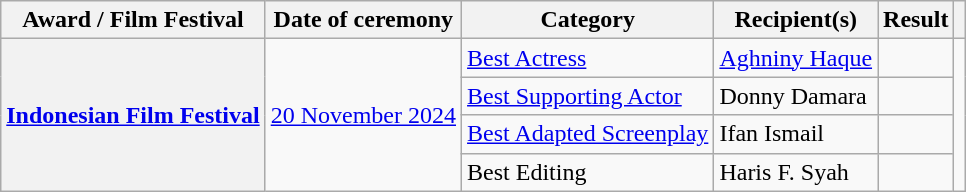<table class="wikitable sortable plainrowheaders">
<tr>
<th scope="col">Award / Film Festival</th>
<th scope="col">Date of ceremony</th>
<th scope="col">Category</th>
<th scope="col">Recipient(s)</th>
<th scope="col">Result</th>
<th scope="col" class="unsortable"></th>
</tr>
<tr>
<th scope="row" rowspan="4"><a href='#'>Indonesian Film Festival</a></th>
<td rowspan="4"><a href='#'>20 November 2024</a></td>
<td><a href='#'>Best Actress</a></td>
<td><a href='#'>Aghniny Haque</a></td>
<td></td>
<td align="center" rowspan="4"></td>
</tr>
<tr>
<td><a href='#'>Best Supporting Actor</a></td>
<td>Donny Damara</td>
<td></td>
</tr>
<tr>
<td><a href='#'>Best Adapted Screenplay</a></td>
<td>Ifan Ismail</td>
<td></td>
</tr>
<tr>
<td>Best Editing</td>
<td>Haris F. Syah</td>
<td></td>
</tr>
</table>
